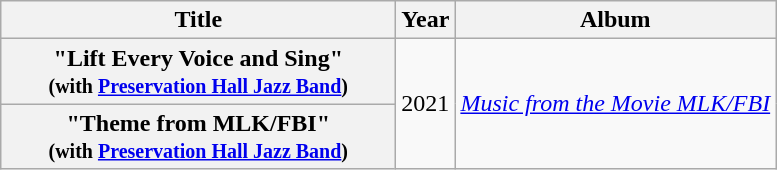<table class="wikitable plainrowheaders" style="text-align:center;">
<tr>
<th scope="col" style="width:16em;">Title</th>
<th scope="col" style="width:1em;">Year</th>
<th scope="col">Album</th>
</tr>
<tr>
<th scope="row">"Lift Every Voice and Sing"<br><small>(with <a href='#'>Preservation Hall Jazz Band</a>)</small></th>
<td rowspan="2">2021</td>
<td rowspan="2"><em><a href='#'>Music from the Movie MLK/FBI</a></em></td>
</tr>
<tr>
<th scope="row">"Theme from MLK/FBI"<br><small>(with <a href='#'>Preservation Hall Jazz Band</a>)</small></th>
</tr>
</table>
